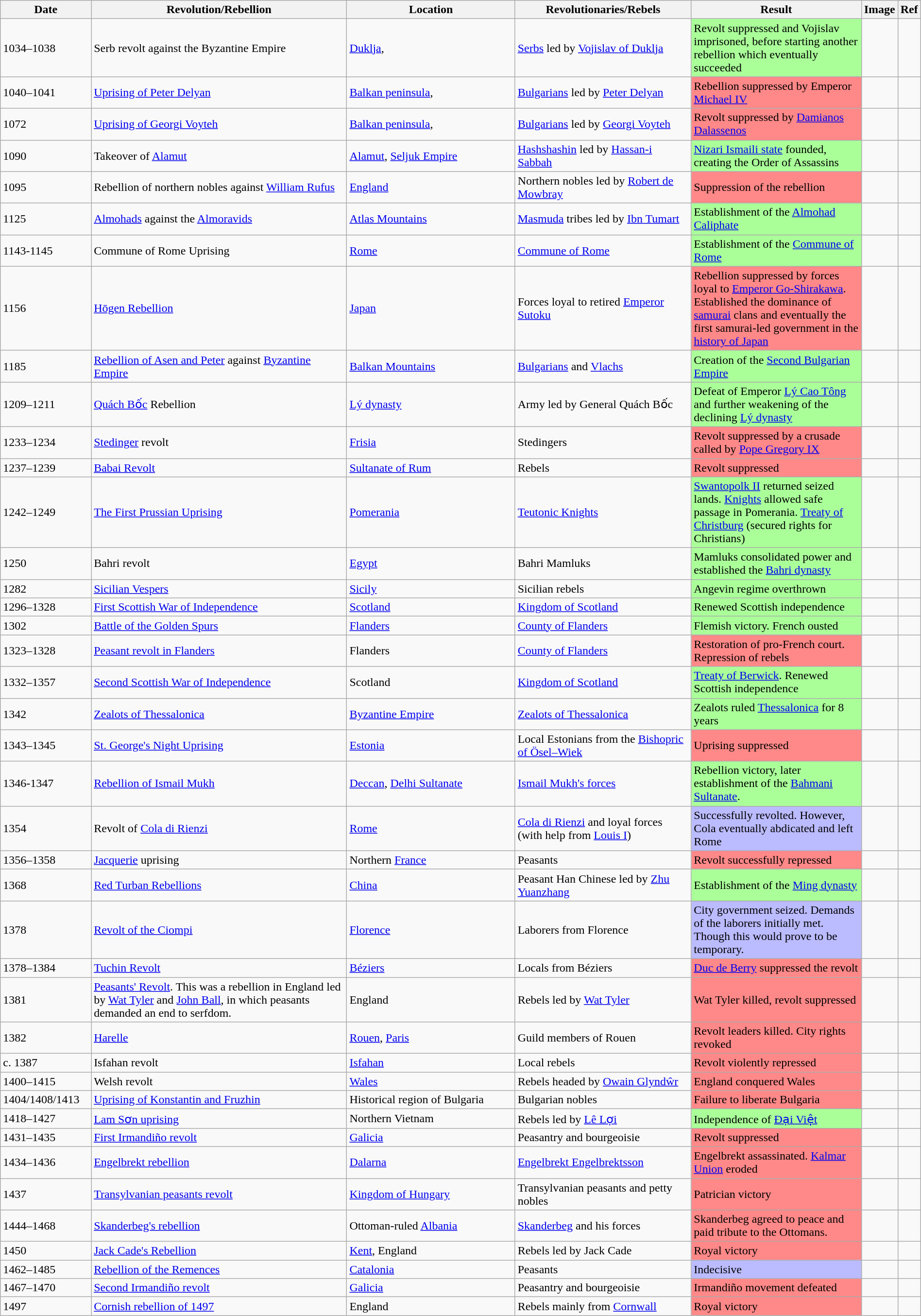<table class="wikitable sortable sticky-header" style="width:100%;">
<tr>
<th style="width:10%;">Date</th>
<th style="width:30%;">Revolution/Rebellion</th>
<th style="width:20%;">Location</th>
<th style="width:20%;">Revolutionaries/Rebels</th>
<th style="width:20%;">Result</th>
<th style="width:30%;">Image</th>
<th style="width:10%;">Ref</th>
</tr>
<tr>
<td>1034–1038</td>
<td>Serb revolt against the Byzantine Empire</td>
<td><a href='#'>Duklja</a>, </td>
<td><a href='#'>Serbs</a> led by <a href='#'>Vojislav of Duklja</a></td>
<td style="background:#AF9">Revolt suppressed and Vojislav imprisoned, before starting another rebellion which eventually succeeded</td>
<td></td>
<td></td>
</tr>
<tr>
<td>1040–1041</td>
<td><a href='#'>Uprising of Peter Delyan</a></td>
<td><a href='#'>Balkan peninsula</a>, </td>
<td><a href='#'>Bulgarians</a> led by <a href='#'>Peter Delyan</a></td>
<td style="background:#F88">Rebellion suppressed by Emperor <a href='#'>Michael IV</a></td>
<td></td>
<td></td>
</tr>
<tr>
<td>1072</td>
<td><a href='#'>Uprising of Georgi Voyteh</a></td>
<td><a href='#'>Balkan peninsula</a>, </td>
<td><a href='#'>Bulgarians</a> led by <a href='#'>Georgi Voyteh</a></td>
<td style="background:#F88">Revolt suppressed by <a href='#'>Damianos Dalassenos</a></td>
<td></td>
<td></td>
</tr>
<tr>
<td>1090</td>
<td>Takeover of <a href='#'>Alamut</a></td>
<td><a href='#'>Alamut</a>, <a href='#'>Seljuk Empire</a></td>
<td><a href='#'>Hashshashin</a> led by <a href='#'>Hassan-i Sabbah</a></td>
<td style="background:#AF9"><a href='#'>Nizari Ismaili state</a> founded, creating the Order of Assassins</td>
<td></td>
<td></td>
</tr>
<tr>
<td>1095</td>
<td>Rebellion of northern nobles against <a href='#'>William Rufus</a></td>
<td><a href='#'>England</a></td>
<td>Northern nobles led by <a href='#'>Robert de Mowbray</a></td>
<td style="background:#F88">Suppression of the rebellion</td>
<td></td>
<td></td>
</tr>
<tr>
<td>1125</td>
<td><a href='#'>Almohads</a> against the <a href='#'>Almoravids</a></td>
<td><a href='#'>Atlas Mountains</a></td>
<td><a href='#'>Masmuda</a> tribes led by <a href='#'>Ibn Tumart</a></td>
<td style="background:#AF9">Establishment of the <a href='#'>Almohad Caliphate</a></td>
<td></td>
<td></td>
</tr>
<tr>
<td>1143-1145</td>
<td>Commune of Rome Uprising</td>
<td><a href='#'>Rome</a></td>
<td><a href='#'>Commune of Rome</a></td>
<td style="background:#AF9">Establishment of the <a href='#'>Commune of Rome</a></td>
<td></td>
<td></td>
</tr>
<tr>
<td>1156</td>
<td><a href='#'>Hōgen Rebellion</a></td>
<td><a href='#'>Japan</a></td>
<td>Forces loyal to retired <a href='#'>Emperor Sutoku</a></td>
<td style="background:#F88">Rebellion suppressed by forces loyal to <a href='#'>Emperor Go-Shirakawa</a>. Established the dominance of <a href='#'>samurai</a> clans and eventually the first samurai-led government in the <a href='#'>history of Japan</a></td>
<td></td>
<td></td>
</tr>
<tr>
<td>1185</td>
<td><a href='#'>Rebellion of Asen and Peter</a> against <a href='#'>Byzantine Empire</a></td>
<td><a href='#'>Balkan Mountains</a></td>
<td><a href='#'>Bulgarians</a> and <a href='#'>Vlachs</a></td>
<td style="background:#AF9">Creation of the <a href='#'>Second Bulgarian Empire</a></td>
<td></td>
<td></td>
</tr>
<tr>
<td>1209–1211</td>
<td><a href='#'>Quách Bốc</a> Rebellion</td>
<td><a href='#'>Lý dynasty</a></td>
<td>Army led by General Quách Bốc</td>
<td style="background:#AF9">Defeat of Emperor <a href='#'>Lý Cao Tông</a> and further weakening of the declining <a href='#'>Lý dynasty</a></td>
<td></td>
<td></td>
</tr>
<tr>
<td>1233–1234</td>
<td><a href='#'>Stedinger</a> revolt</td>
<td><a href='#'>Frisia</a></td>
<td>Stedingers</td>
<td style="background:#F88">Revolt suppressed by a crusade called by <a href='#'>Pope Gregory IX</a></td>
<td></td>
<td></td>
</tr>
<tr>
<td>1237–1239</td>
<td><a href='#'>Babai Revolt</a></td>
<td><a href='#'>Sultanate of Rum</a></td>
<td>Rebels</td>
<td style="background:#F88">Revolt suppressed</td>
<td></td>
<td></td>
</tr>
<tr>
<td>1242–1249</td>
<td><a href='#'>The First Prussian Uprising</a></td>
<td><a href='#'>Pomerania</a></td>
<td><a href='#'>Teutonic Knights</a></td>
<td style="background:#AF9"><a href='#'>Swantopolk II</a> returned seized lands. <a href='#'>Knights</a> allowed safe passage in Pomerania. <a href='#'>Treaty of Christburg</a> (secured rights for Christians)</td>
<td></td>
<td></td>
</tr>
<tr>
<td>1250</td>
<td>Bahri revolt</td>
<td><a href='#'>Egypt</a></td>
<td>Bahri Mamluks</td>
<td style="background:#AF9">Mamluks consolidated power and established the <a href='#'>Bahri dynasty</a></td>
<td></td>
<td></td>
</tr>
<tr>
<td>1282</td>
<td><a href='#'>Sicilian Vespers</a></td>
<td><a href='#'>Sicily</a></td>
<td>Sicilian rebels</td>
<td style="background:#AF9">Angevin regime overthrown</td>
<td></td>
<td></td>
</tr>
<tr>
<td>1296–1328</td>
<td><a href='#'>First Scottish War of Independence</a></td>
<td><a href='#'>Scotland</a></td>
<td><a href='#'>Kingdom of Scotland</a></td>
<td style="background:#AF9">Renewed Scottish independence</td>
<td></td>
<td></td>
</tr>
<tr>
<td>1302</td>
<td><a href='#'>Battle of the Golden Spurs</a></td>
<td><a href='#'>Flanders</a></td>
<td><a href='#'>County of Flanders</a></td>
<td style="background:#AF9">Flemish victory. French ousted</td>
<td></td>
<td></td>
</tr>
<tr>
<td>1323–1328</td>
<td><a href='#'>Peasant revolt in Flanders</a></td>
<td>Flanders</td>
<td><a href='#'>County of Flanders</a></td>
<td style="background:#F88">Restoration of pro-French court. Repression of rebels</td>
<td></td>
<td></td>
</tr>
<tr>
<td>1332–1357</td>
<td><a href='#'>Second Scottish War of Independence</a></td>
<td>Scotland</td>
<td><a href='#'>Kingdom of Scotland</a></td>
<td style="background:#AF9"><a href='#'>Treaty of Berwick</a>. Renewed Scottish independence</td>
<td></td>
<td></td>
</tr>
<tr>
<td>1342</td>
<td><a href='#'>Zealots of Thessalonica</a></td>
<td><a href='#'>Byzantine Empire</a></td>
<td><a href='#'>Zealots of Thessalonica</a></td>
<td style="background:#AF9">Zealots ruled <a href='#'>Thessalonica</a> for 8 years</td>
<td></td>
<td></td>
</tr>
<tr>
<td>1343–1345</td>
<td><a href='#'>St. George's Night Uprising</a></td>
<td><a href='#'>Estonia</a></td>
<td>Local Estonians from the <a href='#'>Bishopric of Ösel–Wiek</a></td>
<td style="background:#F88">Uprising suppressed</td>
<td></td>
<td></td>
</tr>
<tr>
<td>1346-1347</td>
<td><a href='#'>Rebellion of Ismail Mukh</a></td>
<td><a href='#'>Deccan</a>,  <a href='#'>Delhi Sultanate</a></td>
<td><a href='#'>Ismail Mukh's forces</a></td>
<td style="background:#AF9">Rebellion victory, later establishment of the <a href='#'>Bahmani Sultanate</a>.</td>
<td></td>
<td></td>
</tr>
<tr>
<td>1354</td>
<td>Revolt of <a href='#'>Cola di Rienzi</a></td>
<td><a href='#'>Rome</a></td>
<td><a href='#'>Cola di Rienzi</a> and loyal forces (with help from <a href='#'>Louis I</a>)</td>
<td style="background:#BBF">Successfully revolted. However, Cola eventually abdicated and left Rome</td>
<td></td>
<td></td>
</tr>
<tr>
<td>1356–1358</td>
<td><a href='#'>Jacquerie</a> uprising</td>
<td>Northern <a href='#'>France</a></td>
<td>Peasants</td>
<td style="background:#F88">Revolt successfully repressed</td>
<td></td>
<td></td>
</tr>
<tr>
<td>1368</td>
<td><a href='#'>Red Turban Rebellions</a></td>
<td><a href='#'>China</a></td>
<td>Peasant Han Chinese led by <a href='#'>Zhu Yuanzhang</a></td>
<td style="background:#AF9">Establishment of the <a href='#'>Ming dynasty</a></td>
<td></td>
<td></td>
</tr>
<tr>
<td>1378</td>
<td><a href='#'>Revolt of the Ciompi</a></td>
<td><a href='#'>Florence</a></td>
<td>Laborers from Florence</td>
<td style="background:#BBF">City government seized. Demands of the laborers initially met. Though this would prove to be temporary.</td>
<td></td>
<td></td>
</tr>
<tr>
<td>1378–1384</td>
<td><a href='#'>Tuchin Revolt</a></td>
<td><a href='#'>Béziers</a></td>
<td>Locals from Béziers</td>
<td style="background:#F88"><a href='#'>Duc de Berry</a> suppressed the revolt</td>
<td></td>
<td></td>
</tr>
<tr>
<td>1381</td>
<td><a href='#'>Peasants' Revolt</a>. This was a rebellion in England led by <a href='#'>Wat Tyler</a> and <a href='#'>John Ball</a>, in which peasants demanded an end to serfdom.</td>
<td>England</td>
<td>Rebels led by <a href='#'>Wat Tyler</a></td>
<td style="background:#F88">Wat Tyler killed, revolt suppressed</td>
<td></td>
<td></td>
</tr>
<tr>
<td>1382</td>
<td><a href='#'>Harelle</a></td>
<td><a href='#'>Rouen</a>, <a href='#'>Paris</a></td>
<td>Guild members of Rouen</td>
<td style="background:#F88">Revolt leaders killed. City rights revoked</td>
<td></td>
<td></td>
</tr>
<tr>
<td>c. 1387</td>
<td>Isfahan revolt</td>
<td><a href='#'>Isfahan</a></td>
<td>Local rebels</td>
<td style="background:#F88">Revolt violently repressed</td>
<td></td>
<td></td>
</tr>
<tr>
<td>1400–1415</td>
<td>Welsh revolt</td>
<td><a href='#'>Wales</a></td>
<td>Rebels headed by <a href='#'>Owain Glyndŵr</a></td>
<td style="background:#F88">England conquered Wales</td>
<td></td>
<td></td>
</tr>
<tr>
<td>1404/1408/1413</td>
<td><a href='#'>Uprising of Konstantin and Fruzhin</a></td>
<td>Historical region of Bulgaria</td>
<td>Bulgarian nobles</td>
<td style="background:#F88">Failure to liberate Bulgaria</td>
<td></td>
<td></td>
</tr>
<tr>
<td>1418–1427</td>
<td><a href='#'>Lam Sơn uprising</a></td>
<td>Northern Vietnam</td>
<td>Rebels led by <a href='#'>Lê Lợi</a></td>
<td style="background:#AF9">Independence of <a href='#'>Đại Việt</a></td>
<td></td>
<td></td>
</tr>
<tr>
<td>1431–1435</td>
<td><a href='#'>First Irmandiño revolt</a></td>
<td><a href='#'>Galicia</a></td>
<td>Peasantry and bourgeoisie</td>
<td style="background:#F88">Revolt suppressed</td>
<td></td>
<td></td>
</tr>
<tr>
<td>1434–1436</td>
<td><a href='#'>Engelbrekt rebellion</a></td>
<td><a href='#'>Dalarna</a></td>
<td><a href='#'>Engelbrekt Engelbrektsson</a></td>
<td style="background:#F88">Engelbrekt assassinated. <a href='#'>Kalmar Union</a> eroded</td>
<td></td>
<td></td>
</tr>
<tr>
<td>1437</td>
<td><a href='#'>Transylvanian peasants revolt</a></td>
<td><a href='#'>Kingdom of Hungary</a></td>
<td>Transylvanian peasants and petty nobles</td>
<td style="background:#F88">Patrician victory</td>
<td></td>
<td></td>
</tr>
<tr>
<td>1444–1468</td>
<td><a href='#'>Skanderbeg's rebellion</a></td>
<td>Ottoman-ruled <a href='#'>Albania</a></td>
<td><a href='#'>Skanderbeg</a> and his forces</td>
<td style="background:#F88">Skanderbeg agreed to peace and paid tribute to the Ottomans.</td>
<td></td>
<td></td>
</tr>
<tr>
<td>1450</td>
<td><a href='#'>Jack Cade's Rebellion</a></td>
<td><a href='#'>Kent</a>, England</td>
<td>Rebels led by Jack Cade</td>
<td style="background:#F88">Royal victory</td>
<td></td>
<td></td>
</tr>
<tr>
<td>1462–1485</td>
<td><a href='#'>Rebellion of the Remences</a></td>
<td><a href='#'>Catalonia</a></td>
<td>Peasants</td>
<td style="background:#BBF">Indecisive</td>
<td></td>
<td></td>
</tr>
<tr>
<td>1467–1470</td>
<td><a href='#'>Second Irmandiño revolt</a></td>
<td><a href='#'>Galicia</a></td>
<td>Peasantry and bourgeoisie</td>
<td style="background:#F88">Irmandiño movement defeated</td>
<td></td>
<td></td>
</tr>
<tr>
<td>1497</td>
<td><a href='#'>Cornish rebellion of 1497</a></td>
<td>England</td>
<td>Rebels mainly from <a href='#'>Cornwall</a></td>
<td style="background:#F88">Royal victory</td>
<td></td>
<td></td>
</tr>
</table>
